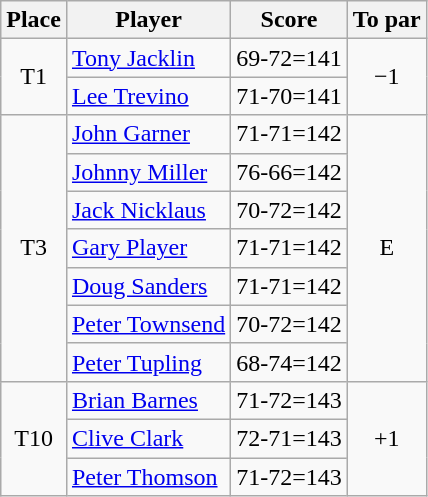<table class="wikitable">
<tr>
<th>Place</th>
<th>Player</th>
<th>Score</th>
<th>To par</th>
</tr>
<tr>
<td rowspan="2" align=center>T1</td>
<td> <a href='#'>Tony Jacklin</a></td>
<td align=center>69-72=141</td>
<td rowspan="2" align=center>−1</td>
</tr>
<tr>
<td> <a href='#'>Lee Trevino</a></td>
<td align=center>71-70=141</td>
</tr>
<tr>
<td rowspan="7" align=center>T3</td>
<td> <a href='#'>John Garner</a></td>
<td align=center>71-71=142</td>
<td rowspan="7" align=center>E</td>
</tr>
<tr>
<td> <a href='#'>Johnny Miller</a></td>
<td align=center>76-66=142</td>
</tr>
<tr>
<td> <a href='#'>Jack Nicklaus</a></td>
<td align=center>70-72=142</td>
</tr>
<tr>
<td> <a href='#'>Gary Player</a></td>
<td align=center>71-71=142</td>
</tr>
<tr>
<td> <a href='#'>Doug Sanders</a></td>
<td align=center>71-71=142</td>
</tr>
<tr>
<td> <a href='#'>Peter Townsend</a></td>
<td align=center>70-72=142</td>
</tr>
<tr>
<td> <a href='#'>Peter Tupling</a></td>
<td align=center>68-74=142</td>
</tr>
<tr>
<td rowspan="3" align=center>T10</td>
<td> <a href='#'>Brian Barnes</a></td>
<td align=center>71-72=143</td>
<td rowspan="3" align=center>+1</td>
</tr>
<tr>
<td> <a href='#'>Clive Clark</a></td>
<td align=center>72-71=143</td>
</tr>
<tr>
<td> <a href='#'>Peter Thomson</a></td>
<td align=center>71-72=143</td>
</tr>
</table>
